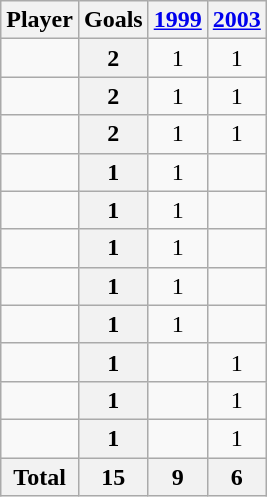<table class="wikitable sortable" style="text-align:center;">
<tr>
<th>Player</th>
<th>Goals</th>
<th><a href='#'>1999</a></th>
<th><a href='#'>2003</a></th>
</tr>
<tr>
<td align="left"></td>
<th>2</th>
<td>1</td>
<td>1</td>
</tr>
<tr>
<td align="left"></td>
<th>2</th>
<td>1</td>
<td>1</td>
</tr>
<tr>
<td align="left"></td>
<th>2</th>
<td>1</td>
<td>1</td>
</tr>
<tr>
<td align="left"></td>
<th>1</th>
<td>1</td>
<td></td>
</tr>
<tr>
<td align="left"></td>
<th>1</th>
<td>1</td>
<td></td>
</tr>
<tr>
<td align="left"></td>
<th>1</th>
<td>1</td>
<td></td>
</tr>
<tr>
<td align="left"></td>
<th>1</th>
<td>1</td>
<td></td>
</tr>
<tr>
<td align="left"></td>
<th>1</th>
<td>1</td>
<td></td>
</tr>
<tr>
<td align="left"></td>
<th>1</th>
<td></td>
<td>1</td>
</tr>
<tr>
<td align="left"></td>
<th>1</th>
<td></td>
<td>1</td>
</tr>
<tr>
<td align="left"></td>
<th>1</th>
<td></td>
<td>1</td>
</tr>
<tr class="sortbottom">
<th>Total</th>
<th>15</th>
<th>9</th>
<th>6</th>
</tr>
</table>
